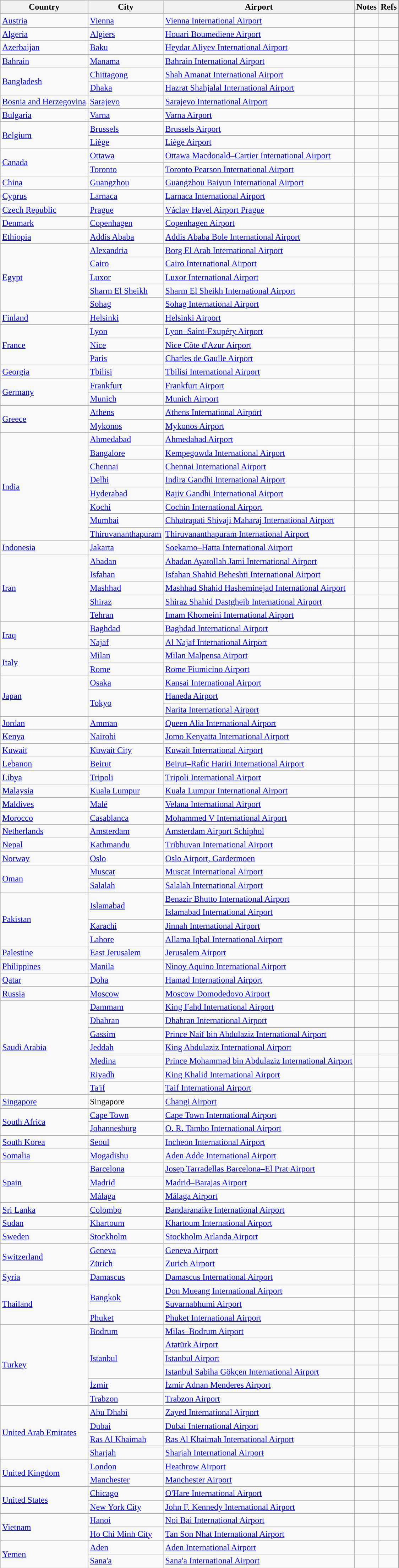<table class="wikitable sortable">
<tr>
<th>Country</th>
<th>City</th>
<th>Airport</th>
<th>Notes</th>
<th class="unsortable">Refs</th>
</tr>
<tr>
<td><a href='#'>Austria</a></td>
<td><a href='#'>Vienna</a></td>
<td><a href='#'>Vienna International Airport</a></td>
<td></td>
<td align=center></td>
</tr>
<tr>
<td><a href='#'>Algeria</a></td>
<td><a href='#'>Algiers</a></td>
<td><a href='#'>Houari Boumediene Airport</a></td>
<td></td>
<td align=center></td>
</tr>
<tr>
<td><a href='#'>Azerbaijan</a></td>
<td><a href='#'>Baku</a></td>
<td><a href='#'>Heydar Aliyev International Airport</a></td>
<td align=center></td>
<td align=center></td>
</tr>
<tr>
<td><a href='#'>Bahrain</a></td>
<td><a href='#'>Manama</a></td>
<td><a href='#'>Bahrain International Airport</a></td>
<td align=center></td>
<td align=center></td>
</tr>
<tr>
<td rowspan="2"><a href='#'>Bangladesh</a></td>
<td><a href='#'>Chittagong</a></td>
<td><a href='#'>Shah Amanat International Airport</a></td>
<td></td>
<td align=center></td>
</tr>
<tr>
<td><a href='#'>Dhaka</a></td>
<td><a href='#'>Hazrat Shahjalal International Airport</a></td>
<td align=center></td>
<td align=center></td>
</tr>
<tr>
<td><a href='#'>Bosnia and Herzegovina</a></td>
<td><a href='#'>Sarajevo</a></td>
<td><a href='#'>Sarajevo International Airport</a></td>
<td></td>
<td align=center></td>
</tr>
<tr>
<td><a href='#'>Bulgaria</a></td>
<td><a href='#'>Varna</a></td>
<td><a href='#'>Varna Airport</a></td>
<td></td>
<td align=center></td>
</tr>
<tr>
<td rowspan="2"><a href='#'>Belgium</a></td>
<td><a href='#'>Brussels</a></td>
<td><a href='#'>Brussels Airport</a></td>
<td></td>
<td align=center></td>
</tr>
<tr>
<td><a href='#'>Liège</a></td>
<td><a href='#'>Liège Airport</a></td>
<td></td>
<td align=center></td>
</tr>
<tr>
<td rowspan="2"><a href='#'>Canada</a></td>
<td><a href='#'>Ottawa</a></td>
<td><a href='#'>Ottawa Macdonald–Cartier International Airport</a></td>
<td></td>
<td align=center></td>
</tr>
<tr>
<td><a href='#'>Toronto</a></td>
<td><a href='#'>Toronto Pearson International Airport</a></td>
<td></td>
<td align=center></td>
</tr>
<tr>
<td><a href='#'>China</a></td>
<td><a href='#'>Guangzhou</a></td>
<td><a href='#'>Guangzhou Baiyun International Airport</a></td>
<td align=center></td>
<td align=center></td>
</tr>
<tr>
<td><a href='#'>Cyprus</a></td>
<td><a href='#'>Larnaca</a></td>
<td><a href='#'>Larnaca International Airport</a></td>
<td></td>
<td align=center></td>
</tr>
<tr>
<td><a href='#'>Czech Republic</a></td>
<td><a href='#'>Prague</a></td>
<td><a href='#'>Václav Havel Airport Prague</a></td>
<td></td>
<td align=center></td>
</tr>
<tr>
<td><a href='#'>Denmark</a></td>
<td><a href='#'>Copenhagen</a></td>
<td><a href='#'>Copenhagen Airport</a></td>
<td></td>
<td align=center></td>
</tr>
<tr>
<td><a href='#'>Ethiopia</a></td>
<td><a href='#'>Addis Ababa</a></td>
<td><a href='#'>Addis Ababa Bole International Airport</a></td>
<td align=center></td>
<td align=center></td>
</tr>
<tr>
<td rowspan="5"><a href='#'>Egypt</a></td>
<td><a href='#'>Alexandria</a></td>
<td><a href='#'>Borg El Arab International Airport</a></td>
<td></td>
<td align=center></td>
</tr>
<tr>
<td><a href='#'>Cairo</a></td>
<td><a href='#'>Cairo International Airport</a></td>
<td align=center></td>
<td align=center></td>
</tr>
<tr>
<td><a href='#'>Luxor</a></td>
<td><a href='#'>Luxor International Airport</a></td>
<td></td>
<td align=center></td>
</tr>
<tr>
<td><a href='#'>Sharm El Sheikh</a></td>
<td><a href='#'>Sharm El Sheikh International Airport</a></td>
<td></td>
<td align=center></td>
</tr>
<tr>
<td><a href='#'>Sohag</a></td>
<td><a href='#'>Sohag International Airport</a></td>
<td align=center></td>
<td align=center></td>
</tr>
<tr>
<td><a href='#'>Finland</a></td>
<td><a href='#'>Helsinki</a></td>
<td><a href='#'>Helsinki Airport</a></td>
<td></td>
<td align=center></td>
</tr>
<tr>
<td rowspan="3"><a href='#'>France</a></td>
<td><a href='#'>Lyon</a></td>
<td><a href='#'>Lyon–Saint-Exupéry Airport</a></td>
<td></td>
<td align=center></td>
</tr>
<tr>
<td><a href='#'>Nice</a></td>
<td><a href='#'>Nice Côte d'Azur Airport</a></td>
<td></td>
<td align=center></td>
</tr>
<tr>
<td><a href='#'>Paris</a></td>
<td><a href='#'>Charles de Gaulle  Airport</a></td>
<td align=center></td>
<td align=center></td>
</tr>
<tr>
<td><a href='#'>Georgia</a></td>
<td><a href='#'>Tbilisi</a></td>
<td><a href='#'>Tbilisi International Airport</a></td>
<td align=center></td>
<td align=center></td>
</tr>
<tr>
<td rowspan="2"><a href='#'>Germany</a></td>
<td><a href='#'>Frankfurt</a></td>
<td><a href='#'>Frankfurt Airport</a></td>
<td align=center></td>
<td align=center></td>
</tr>
<tr>
<td><a href='#'>Munich</a></td>
<td><a href='#'>Munich Airport</a></td>
<td align=center></td>
<td align=center></td>
</tr>
<tr>
<td rowspan="2"><a href='#'>Greece</a></td>
<td><a href='#'>Athens</a></td>
<td><a href='#'>Athens International Airport</a></td>
<td align=center></td>
<td align=center></td>
</tr>
<tr>
<td><a href='#'>Mykonos</a></td>
<td><a href='#'>Mykonos Airport</a></td>
<td></td>
<td align=center></td>
</tr>
<tr>
<td rowspan="8"><a href='#'>India</a></td>
<td><a href='#'>Ahmedabad</a></td>
<td><a href='#'>Ahmedabad Airport</a></td>
<td align=center></td>
<td align=center></td>
</tr>
<tr>
<td><a href='#'>Bangalore</a></td>
<td><a href='#'>Kempegowda International Airport</a></td>
<td align=center></td>
<td align=center></td>
</tr>
<tr>
<td><a href='#'>Chennai</a></td>
<td><a href='#'>Chennai International Airport</a></td>
<td align=center></td>
<td align=center></td>
</tr>
<tr>
<td><a href='#'>Delhi</a></td>
<td><a href='#'>Indira Gandhi International Airport</a></td>
<td align=center></td>
<td align=center></td>
</tr>
<tr>
<td><a href='#'>Hyderabad</a></td>
<td><a href='#'>Rajiv Gandhi International Airport</a></td>
<td align=center></td>
<td align=center></td>
</tr>
<tr>
<td><a href='#'>Kochi</a></td>
<td><a href='#'>Cochin International Airport</a></td>
<td align=center></td>
<td align=center></td>
</tr>
<tr>
<td><a href='#'>Mumbai</a></td>
<td><a href='#'>Chhatrapati Shivaji Maharaj International Airport</a></td>
<td align=center></td>
<td align=center></td>
</tr>
<tr>
<td><a href='#'>Thiruvananthapuram</a></td>
<td><a href='#'>Thiruvananthapuram International Airport</a></td>
<td align=center></td>
<td align=center></td>
</tr>
<tr>
<td><a href='#'>Indonesia</a></td>
<td><a href='#'>Jakarta</a></td>
<td><a href='#'>Soekarno–Hatta International Airport</a></td>
<td></td>
<td align=center></td>
</tr>
<tr>
<td rowspan="5"><a href='#'>Iran</a></td>
<td><a href='#'>Abadan</a></td>
<td><a href='#'>Abadan Ayatollah Jami International Airport</a></td>
<td></td>
<td align=center></td>
</tr>
<tr>
<td><a href='#'>Isfahan</a></td>
<td><a href='#'>Isfahan Shahid Beheshti International Airport </a></td>
<td></td>
<td align=center></td>
</tr>
<tr>
<td><a href='#'>Mashhad</a></td>
<td><a href='#'>Mashhad Shahid Hasheminejad International Airport</a></td>
<td align=center></td>
<td align=center></td>
</tr>
<tr>
<td><a href='#'>Shiraz</a></td>
<td><a href='#'>Shiraz Shahid Dastgheib International Airport</a></td>
<td align=center></td>
<td align=center></td>
</tr>
<tr>
<td><a href='#'>Tehran</a></td>
<td><a href='#'>Imam Khomeini International Airport</a></td>
<td align=center></td>
<td align=center></td>
</tr>
<tr>
<td rowspan="2"><a href='#'>Iraq</a></td>
<td><a href='#'>Baghdad</a></td>
<td><a href='#'>Baghdad International Airport</a></td>
<td></td>
<td align=center></td>
</tr>
<tr>
<td><a href='#'>Najaf</a></td>
<td><a href='#'>Al Najaf International Airport</a></td>
<td align=center></td>
<td align=center></td>
</tr>
<tr>
<td rowspan="2"><a href='#'>Italy</a></td>
<td><a href='#'>Milan</a></td>
<td><a href='#'>Milan Malpensa Airport</a></td>
<td align=center></td>
<td align=center></td>
</tr>
<tr>
<td><a href='#'>Rome</a></td>
<td><a href='#'>Rome Fiumicino Airport</a></td>
<td align=center></td>
<td align=center></td>
</tr>
<tr>
<td rowspan="3"><a href='#'>Japan</a></td>
<td><a href='#'>Osaka</a></td>
<td><a href='#'>Kansai International Airport</a></td>
<td></td>
<td align=center></td>
</tr>
<tr>
<td rowspan="2"><a href='#'>Tokyo</a></td>
<td><a href='#'>Haneda Airport</a></td>
<td></td>
<td align=center></td>
</tr>
<tr>
<td><a href='#'>Narita International Airport</a></td>
<td></td>
<td align=center></td>
</tr>
<tr>
<td><a href='#'>Jordan</a></td>
<td><a href='#'>Amman</a></td>
<td><a href='#'>Queen Alia International Airport</a></td>
<td align=center></td>
<td align=center></td>
</tr>
<tr>
<td><a href='#'>Kenya</a></td>
<td><a href='#'>Nairobi</a></td>
<td><a href='#'>Jomo Kenyatta International Airport</a></td>
<td></td>
<td align="center"></td>
</tr>
<tr>
<td><a href='#'>Kuwait</a></td>
<td><a href='#'>Kuwait City</a></td>
<td><a href='#'>Kuwait International Airport</a></td>
<td></td>
<td align=center></td>
</tr>
<tr>
<td><a href='#'>Lebanon</a></td>
<td><a href='#'>Beirut</a></td>
<td><a href='#'>Beirut–Rafic Hariri International Airport</a></td>
<td align=center></td>
<td align=center></td>
</tr>
<tr>
<td><a href='#'>Libya</a></td>
<td><a href='#'>Tripoli</a></td>
<td><a href='#'>Tripoli International Airport</a></td>
<td></td>
<td align=center></td>
</tr>
<tr>
<td><a href='#'>Malaysia</a></td>
<td><a href='#'>Kuala Lumpur</a></td>
<td><a href='#'>Kuala Lumpur International Airport</a></td>
<td align=center></td>
<td></td>
</tr>
<tr>
<td><a href='#'>Maldives</a></td>
<td><a href='#'>Malé</a></td>
<td><a href='#'>Velana International Airport</a></td>
<td align=center></td>
<td align=center></td>
</tr>
<tr>
<td><a href='#'>Morocco</a></td>
<td><a href='#'>Casablanca</a></td>
<td><a href='#'>Mohammed V International Airport</a></td>
<td align=center></td>
<td align=center></td>
</tr>
<tr>
<td><a href='#'>Netherlands</a></td>
<td><a href='#'>Amsterdam</a></td>
<td><a href='#'>Amsterdam Airport Schiphol</a></td>
<td align=center></td>
<td align=center></td>
</tr>
<tr>
<td><a href='#'>Nepal</a></td>
<td><a href='#'>Kathmandu</a></td>
<td><a href='#'>Tribhuvan International Airport</a></td>
<td align=center></td>
<td align=center></td>
</tr>
<tr>
<td><a href='#'>Norway</a></td>
<td><a href='#'>Oslo</a></td>
<td><a href='#'>Oslo Airport, Gardermoen</a></td>
<td></td>
<td align=center></td>
</tr>
<tr>
<td rowspan="2"><a href='#'>Oman</a></td>
<td><a href='#'>Muscat</a></td>
<td><a href='#'>Muscat International Airport</a></td>
<td></td>
<td align=center></td>
</tr>
<tr>
<td><a href='#'>Salalah</a></td>
<td><a href='#'>Salalah International Airport</a></td>
<td></td>
<td align=center></td>
</tr>
<tr>
<td rowspan="4"><a href='#'>Pakistan</a></td>
<td rowspan="2"><a href='#'>Islamabad</a></td>
<td><a href='#'>Benazir Bhutto International Airport</a></td>
<td></td>
<td align=center></td>
</tr>
<tr>
<td><a href='#'>Islamabad International Airport</a></td>
<td align=center></td>
<td align=center></td>
</tr>
<tr>
<td><a href='#'>Karachi</a></td>
<td><a href='#'>Jinnah International Airport</a></td>
<td></td>
<td align=center></td>
</tr>
<tr>
<td><a href='#'>Lahore</a></td>
<td><a href='#'>Allama Iqbal International Airport</a></td>
<td align=center></td>
<td align=center></td>
</tr>
<tr>
<td><a href='#'>Palestine</a></td>
<td><a href='#'>East Jerusalem</a></td>
<td><a href='#'>Jerusalem Airport</a></td>
<td></td>
<td align=center></td>
</tr>
<tr>
<td><a href='#'>Philippines</a></td>
<td><a href='#'>Manila</a></td>
<td><a href='#'>Ninoy Aquino International Airport</a></td>
<td align=center></td>
<td align=center></td>
</tr>
<tr>
<td><a href='#'>Qatar</a></td>
<td><a href='#'>Doha</a></td>
<td><a href='#'>Hamad International Airport</a></td>
<td align=center></td>
<td align=center></td>
</tr>
<tr>
<td><a href='#'>Russia</a></td>
<td><a href='#'>Moscow</a></td>
<td><a href='#'>Moscow Domodedovo Airport</a></td>
<td></td>
<td align=center></td>
</tr>
<tr>
<td rowspan="7"><a href='#'>Saudi Arabia</a></td>
<td><a href='#'>Dammam</a></td>
<td><a href='#'>King Fahd International Airport</a></td>
<td align=center></td>
<td align=center></td>
</tr>
<tr>
<td><a href='#'>Dhahran</a></td>
<td><a href='#'>Dhahran International Airport</a></td>
<td></td>
<td align=center></td>
</tr>
<tr>
<td><a href='#'>Gassim</a></td>
<td><a href='#'>Prince Naif bin Abdulaziz International Airport</a></td>
<td></td>
<td align=center></td>
</tr>
<tr>
<td><a href='#'>Jeddah</a></td>
<td><a href='#'>King Abdulaziz International Airport</a></td>
<td align=center></td>
<td align=center></td>
</tr>
<tr>
<td><a href='#'>Medina</a></td>
<td><a href='#'>Prince Mohammad bin Abdulaziz International Airport</a></td>
<td align=center></td>
<td align=center></td>
</tr>
<tr>
<td><a href='#'>Riyadh</a></td>
<td><a href='#'>King Khalid International Airport</a></td>
<td align=center></td>
<td align=center></td>
</tr>
<tr>
<td><a href='#'>Ta'if</a></td>
<td><a href='#'>Taif International Airport</a></td>
<td></td>
<td align=center></td>
</tr>
<tr>
<td><a href='#'>Singapore</a></td>
<td>Singapore</td>
<td><a href='#'>Changi Airport</a></td>
<td></td>
<td align=center></td>
</tr>
<tr>
<td rowspan="2"><a href='#'>South Africa</a></td>
<td><a href='#'>Cape Town</a></td>
<td><a href='#'>Cape Town International Airport</a></td>
<td></td>
<td align=center></td>
</tr>
<tr>
<td><a href='#'>Johannesburg</a></td>
<td><a href='#'>O. R. Tambo International Airport</a></td>
<td></td>
<td align=center></td>
</tr>
<tr>
<td><a href='#'>South Korea</a></td>
<td><a href='#'>Seoul</a></td>
<td><a href='#'>Incheon International Airport</a></td>
<td></td>
<td align=center></td>
</tr>
<tr>
<td><a href='#'>Somalia</a></td>
<td><a href='#'>Mogadishu</a></td>
<td><a href='#'>Aden Adde International Airport</a></td>
<td></td>
<td align=center></td>
</tr>
<tr>
<td rowspan="3"><a href='#'>Spain</a></td>
<td><a href='#'>Barcelona</a></td>
<td><a href='#'>Josep Tarradellas Barcelona–El Prat Airport</a></td>
<td align=center></td>
<td align=center></td>
</tr>
<tr>
<td><a href='#'>Madrid</a></td>
<td><a href='#'>Madrid–Barajas Airport</a></td>
<td align=center></td>
<td align=center></td>
</tr>
<tr>
<td><a href='#'>Málaga</a></td>
<td><a href='#'>Málaga Airport</a></td>
<td></td>
<td align=center></td>
</tr>
<tr>
<td><a href='#'>Sri Lanka</a></td>
<td><a href='#'>Colombo</a></td>
<td><a href='#'>Bandaranaike International Airport</a></td>
<td></td>
<td align=center></td>
</tr>
<tr>
<td><a href='#'>Sudan</a></td>
<td><a href='#'>Khartoum</a></td>
<td><a href='#'>Khartoum International Airport</a></td>
<td></td>
<td align=center></td>
</tr>
<tr>
<td><a href='#'>Sweden</a></td>
<td><a href='#'>Stockholm</a></td>
<td><a href='#'>Stockholm Arlanda Airport</a></td>
<td></td>
<td align=center></td>
</tr>
<tr>
<td rowspan="2"><a href='#'>Switzerland</a></td>
<td><a href='#'>Geneva</a></td>
<td><a href='#'>Geneva Airport</a></td>
<td align=center></td>
<td align=center></td>
</tr>
<tr>
<td><a href='#'>Zürich</a></td>
<td><a href='#'>Zurich Airport</a></td>
<td></td>
<td align=center></td>
</tr>
<tr>
<td><a href='#'>Syria</a></td>
<td><a href='#'>Damascus</a></td>
<td><a href='#'>Damascus International Airport</a></td>
<td></td>
<td align=center></td>
</tr>
<tr>
<td rowspan="3"><a href='#'>Thailand</a></td>
<td rowspan="2"><a href='#'>Bangkok</a></td>
<td><a href='#'>Don Mueang International Airport</a></td>
<td></td>
<td align=center></td>
</tr>
<tr>
<td><a href='#'>Suvarnabhumi Airport</a></td>
<td align=center></td>
<td align=center></td>
</tr>
<tr>
<td><a href='#'>Phuket</a></td>
<td><a href='#'>Phuket International Airport</a></td>
<td></td>
<td align=center></td>
</tr>
<tr>
<td rowspan="6"><a href='#'>Turkey</a></td>
<td><a href='#'>Bodrum</a></td>
<td><a href='#'>Milas–Bodrum Airport</a></td>
<td></td>
<td align=center></td>
</tr>
<tr>
<td rowspan="3"><a href='#'>Istanbul</a></td>
<td><a href='#'>Atatürk Airport</a></td>
<td></td>
<td align=center></td>
</tr>
<tr>
<td><a href='#'>Istanbul Airport</a></td>
<td align=center></td>
<td align=center></td>
</tr>
<tr>
<td><a href='#'>Istanbul Sabiha Gökçen International Airport</a></td>
<td align=center></td>
<td align=center></td>
</tr>
<tr>
<td><a href='#'>İzmir</a></td>
<td><a href='#'>İzmir Adnan Menderes Airport</a></td>
<td></td>
<td align=center></td>
</tr>
<tr>
<td><a href='#'>Trabzon</a></td>
<td><a href='#'>Trabzon Airport</a></td>
<td></td>
<td align=center></td>
</tr>
<tr>
<td rowspan="4"><a href='#'>United Arab Emirates</a></td>
<td><a href='#'>Abu Dhabi</a></td>
<td><a href='#'>Zayed International Airport</a></td>
<td align=center></td>
<td align=center></td>
</tr>
<tr>
<td><a href='#'>Dubai</a></td>
<td><a href='#'>Dubai International Airport</a></td>
<td align=center></td>
<td align=center></td>
</tr>
<tr>
<td><a href='#'>Ras Al Khaimah</a></td>
<td><a href='#'>Ras Al Khaimah International Airport</a></td>
<td></td>
<td align=center></td>
</tr>
<tr>
<td><a href='#'>Sharjah</a></td>
<td><a href='#'>Sharjah International Airport</a></td>
<td></td>
<td align=center></td>
</tr>
<tr>
<td rowspan="2"><a href='#'>United Kingdom</a></td>
<td><a href='#'>London</a></td>
<td><a href='#'>Heathrow Airport</a></td>
<td align=center></td>
<td align=center></td>
</tr>
<tr>
<td><a href='#'>Manchester</a></td>
<td><a href='#'>Manchester Airport</a></td>
<td align=center></td>
<td align=center></td>
</tr>
<tr>
<td rowspan="2"><a href='#'>United States</a></td>
<td><a href='#'>Chicago</a></td>
<td><a href='#'>O'Hare International Airport</a></td>
<td></td>
<td align=center></td>
</tr>
<tr>
<td><a href='#'>New York City</a></td>
<td><a href='#'>John F. Kennedy International Airport</a></td>
<td align=center></td>
<td align=center></td>
</tr>
<tr>
<td rowspan="2"><a href='#'>Vietnam</a></td>
<td><a href='#'>Hanoi</a></td>
<td><a href='#'>Noi Bai International Airport</a></td>
<td></td>
<td align=center></td>
</tr>
<tr>
<td><a href='#'>Ho Chi Minh City</a></td>
<td><a href='#'>Tan Son Nhat International Airport</a></td>
<td></td>
<td align=center></td>
</tr>
<tr>
<td rowspan="2"><a href='#'>Yemen</a></td>
<td><a href='#'>Aden</a></td>
<td><a href='#'>Aden International Airport</a></td>
<td></td>
<td align=center></td>
</tr>
<tr>
<td><a href='#'>Sana'a</a></td>
<td><a href='#'>Sana'a International Airport</a></td>
<td></td>
<td align=center></td>
</tr>
<tr>
</tr>
</table>
